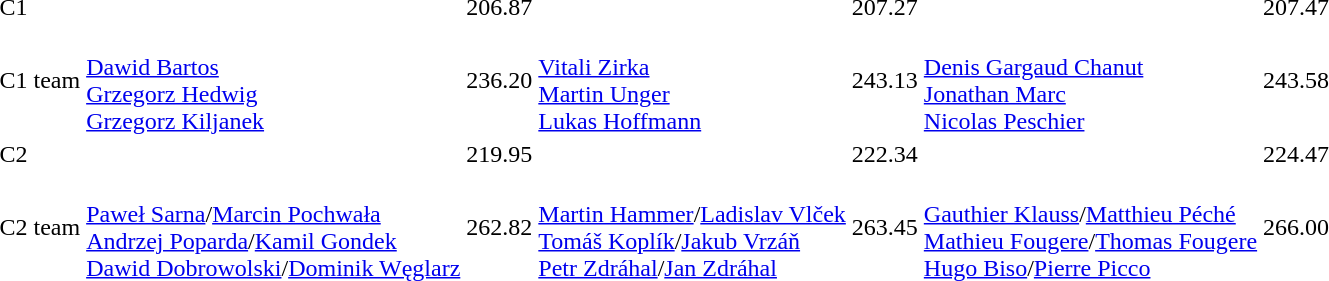<table>
<tr>
<td>C1</td>
<td></td>
<td>206.87</td>
<td></td>
<td>207.27</td>
<td></td>
<td>207.47</td>
</tr>
<tr>
<td>C1 team</td>
<td><br><a href='#'>Dawid Bartos</a><br><a href='#'>Grzegorz Hedwig</a><br><a href='#'>Grzegorz Kiljanek</a></td>
<td>236.20</td>
<td><br><a href='#'>Vitali Zirka</a><br><a href='#'>Martin Unger</a><br><a href='#'>Lukas Hoffmann</a></td>
<td>243.13</td>
<td><br><a href='#'>Denis Gargaud Chanut</a><br><a href='#'>Jonathan Marc</a><br><a href='#'>Nicolas Peschier</a></td>
<td>243.58</td>
</tr>
<tr>
<td>C2</td>
<td></td>
<td>219.95</td>
<td></td>
<td>222.34</td>
<td></td>
<td>224.47</td>
</tr>
<tr>
<td>C2 team</td>
<td><br><a href='#'>Paweł Sarna</a>/<a href='#'>Marcin Pochwała</a><br><a href='#'>Andrzej Poparda</a>/<a href='#'>Kamil Gondek</a><br><a href='#'>Dawid Dobrowolski</a>/<a href='#'>Dominik Węglarz</a></td>
<td>262.82</td>
<td><br><a href='#'>Martin Hammer</a>/<a href='#'>Ladislav Vlček</a><br><a href='#'>Tomáš Koplík</a>/<a href='#'>Jakub Vrzáň</a><br><a href='#'>Petr Zdráhal</a>/<a href='#'>Jan Zdráhal</a></td>
<td>263.45</td>
<td><br><a href='#'>Gauthier Klauss</a>/<a href='#'>Matthieu Péché</a><br><a href='#'>Mathieu Fougere</a>/<a href='#'>Thomas Fougere</a><br><a href='#'>Hugo Biso</a>/<a href='#'>Pierre Picco</a></td>
<td>266.00</td>
</tr>
</table>
